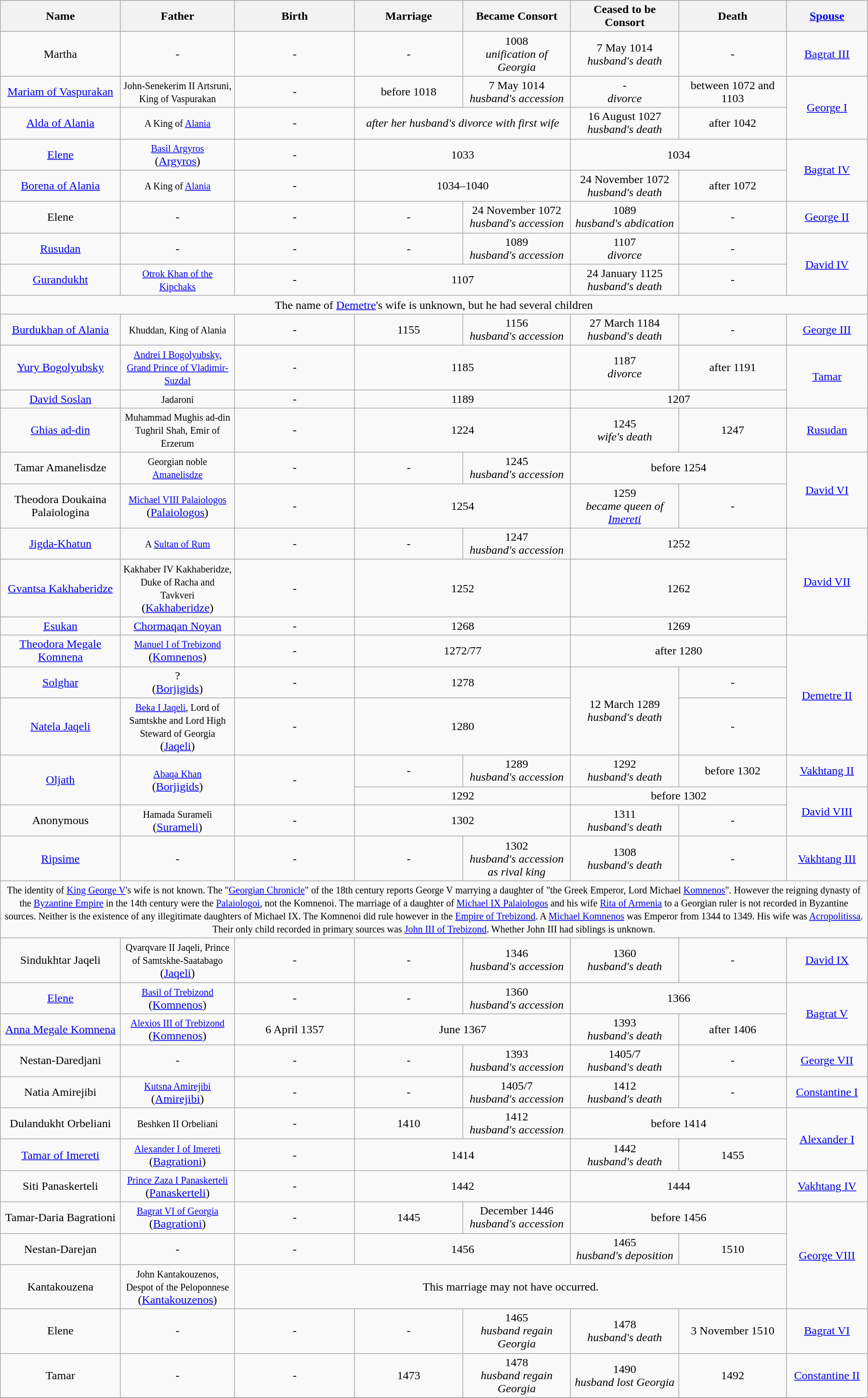<table width=95% class="wikitable">
<tr>
<th width = "10%">Name</th>
<th width = "9%">Father</th>
<th width = "10%">Birth</th>
<th width = "9%">Marriage</th>
<th width = "9%">Became Consort</th>
<th width = "9%">Ceased to be Consort</th>
<th width = "9%">Death</th>
<th width = "6%"><a href='#'>Spouse</a></th>
</tr>
<tr>
<td align="center">Martha</td>
<td align="center">-</td>
<td align="center">-</td>
<td align="center">-</td>
<td align="center">1008<br><em>unification of Georgia</em></td>
<td align="center">7 May 1014<br><em>husband's death</em></td>
<td align="center">-</td>
<td align="center"><a href='#'>Bagrat III</a></td>
</tr>
<tr>
<td align="center"><a href='#'>Mariam of Vaspurakan</a></td>
<td align="center"><small>John-Senekerim II Artsruni, King of Vaspurakan</small></td>
<td align="center">-</td>
<td align="center">before 1018</td>
<td align="center">7 May 1014<br><em>husband's accession</em></td>
<td align="center">-<br><em>divorce</em></td>
<td align="center">between 1072 and 1103</td>
<td align="center" rowspan="2"><a href='#'>George I</a></td>
</tr>
<tr>
<td align="center"><a href='#'>Alda of Alania</a><br></td>
<td align="center"><small>A King of <a href='#'>Alania</a></small></td>
<td align="center">-</td>
<td align="center" colspan="2"><em>after her husband's divorce with first wife</em></td>
<td align="center">16 August 1027<br><em>husband's death</em></td>
<td align="center">after 1042</td>
</tr>
<tr>
<td align="center"><a href='#'>Elene</a></td>
<td align="center"><small><a href='#'>Basil Argyros</a></small><br>(<a href='#'>Argyros</a>)</td>
<td align="center">-</td>
<td align="center" colspan="2">1033</td>
<td align="center" colspan="2">1034</td>
<td align="center" rowspan="2"><a href='#'>Bagrat IV</a></td>
</tr>
<tr>
<td align="center"><a href='#'>Borena of Alania</a></td>
<td align="center"><small>A King of <a href='#'>Alania</a></small></td>
<td align="center">-</td>
<td align="center" colspan="2">1034–1040</td>
<td align="center">24 November 1072<br><em>husband's death</em></td>
<td align="center">after 1072</td>
</tr>
<tr>
<td align="center">Elene</td>
<td align="center">-</td>
<td align="center">-</td>
<td align="center">-</td>
<td align="center">24 November 1072<br><em>husband's accession</em></td>
<td align="center">1089<br><em>husband's abdication</em></td>
<td align="center">-</td>
<td align="center"><a href='#'>George II</a></td>
</tr>
<tr>
<td align="center"><a href='#'>Rusudan</a></td>
<td align="center">-</td>
<td align="center">-</td>
<td align="center">-</td>
<td align="center">1089<br><em>husband's accession</em></td>
<td align="center">1107<br><em>divorce</em></td>
<td align="center">-</td>
<td align="center" rowspan="2"><a href='#'>David IV</a></td>
</tr>
<tr>
<td align="center"><a href='#'>Gurandukht</a></td>
<td align="center"><small><a href='#'>Otrok Khan of the Kipchaks</a></small></td>
<td align="center">-</td>
<td align="center" colspan="2">1107</td>
<td align="center">24 January 1125<br><em>husband's death</em></td>
<td align="center">-</td>
</tr>
<tr>
<td align="center" colspan="8">The name of <a href='#'>Demetre</a>'s wife is unknown, but he had several children</td>
</tr>
<tr>
<td align="center"><a href='#'>Burdukhan of Alania</a></td>
<td align="center"><small>Khuddan, King of Alania</small></td>
<td align="center">-</td>
<td align="center">1155</td>
<td align="center">1156<br><em>husband's accession</em></td>
<td align="center">27 March 1184<br><em>husband's death</em></td>
<td align="center">-</td>
<td align="center"><a href='#'>George III</a></td>
</tr>
<tr>
<td align="center"><a href='#'>Yury Bogolyubsky</a></td>
<td align="center"><small><a href='#'>Andrei I Bogolyubsky, Grand Prince of Vladimir-Suzdal</a></small></td>
<td align="center">-</td>
<td align="center" colspan="2">1185</td>
<td align="center">1187<br><em>divorce</em></td>
<td align="center">after 1191</td>
<td align="center" rowspan="2"><a href='#'>Tamar</a></td>
</tr>
<tr>
<td align="center"><a href='#'>David Soslan</a></td>
<td align="center"><small>Jadaroni</small></td>
<td align="center">-</td>
<td align="center" colspan="2">1189</td>
<td align="center" colspan="2">1207</td>
</tr>
<tr>
<td align="center"><a href='#'>Ghias ad-din</a></td>
<td align="center"><small>Muhammad Mughis ad-din Tughril Shah, Emir of Erzerum</small></td>
<td align="center">-</td>
<td align="center" colspan="2">1224</td>
<td align="center">1245<br><em>wife's death</em></td>
<td align="center">1247</td>
<td align="center"><a href='#'>Rusudan</a></td>
</tr>
<tr>
<td align="center">Tamar Amanelisdze</td>
<td align="center"><small>Georgian noble <a href='#'>Amanelisdze</a></small></td>
<td align="center">-</td>
<td align="center">-</td>
<td align="center">1245<br><em>husband's accession</em></td>
<td align="center" colspan="2">before 1254</td>
<td align="center" rowspan="2"><a href='#'>David VI</a></td>
</tr>
<tr>
<td align="center">Theodora Doukaina Palaiologina</td>
<td align="center"><small><a href='#'>Michael VIII Palaiologos</a></small><br>(<a href='#'>Palaiologos</a>)</td>
<td align="center">-</td>
<td align="center" colspan="2">1254</td>
<td align="center">1259<br><em>became queen of <a href='#'>Imereti</a></em></td>
<td align="center">-</td>
</tr>
<tr>
<td align="center"><a href='#'>Jigda-Khatun</a></td>
<td align="center"><small>A <a href='#'>Sultan of Rum</a></small></td>
<td align="center">-</td>
<td align="center">-</td>
<td align="center">1247<br><em>husband's accession</em></td>
<td align="center" colspan="2">1252</td>
<td align="center" rowspan="3"><a href='#'>David VII</a></td>
</tr>
<tr>
<td align="center"><a href='#'>Gvantsa Kakhaberidze</a></td>
<td align="center"><small>Kakhaber IV Kakhaberidze, Duke of Racha and Tavkveri</small><br>(<a href='#'>Kakhaberidze</a>)</td>
<td align="center">-</td>
<td align="center" colspan="2">1252</td>
<td align="center" colspan="2">1262</td>
</tr>
<tr>
<td align="center"><a href='#'>Esukan</a></td>
<td align="center"><a href='#'>Chormaqan Noyan</a></td>
<td align="center">-</td>
<td align="center" colspan="2">1268</td>
<td align="center" colspan="2">1269</td>
</tr>
<tr>
<td align="center"><a href='#'>Theodora Megale Komnena</a></td>
<td align="center"><small><a href='#'>Manuel I of Trebizond</a></small><br>(<a href='#'>Komnenos</a>)</td>
<td align="center">-</td>
<td align="center" colspan="2">1272/77</td>
<td align="center" colspan="2">after 1280</td>
<td align="center" rowspan="3"><a href='#'>Demetre II</a><br></td>
</tr>
<tr>
<td align="center"><a href='#'>Solghar</a></td>
<td align="center">?<br>(<a href='#'>Borjigids</a>)</td>
<td align="center">-</td>
<td align="center" colspan="2">1278</td>
<td align="center" rowspan="2">12 March 1289<br><em>husband's death</em></td>
<td align="center">-</td>
</tr>
<tr>
<td align="center"><a href='#'>Natela Jaqeli</a></td>
<td align="center"><small><a href='#'>Beka I Jaqeli</a>, Lord of Samtskhe and Lord High Steward of Georgia</small><br>(<a href='#'>Jaqeli</a>)</td>
<td align="center">-</td>
<td align="center" colspan="2">1280</td>
<td align="center">-</td>
</tr>
<tr>
<td align="center" rowspan="2"><a href='#'>Oljath</a></td>
<td align="center" rowspan="2"><small><a href='#'>Abaqa Khan</a></small><br>(<a href='#'>Borjigids</a>)</td>
<td align="center" rowspan="2">-</td>
<td align="center">-</td>
<td align="center">1289<br><em>husband's accession</em></td>
<td align="center">1292<br><em>husband's death</em></td>
<td align="center">before 1302</td>
<td align="center"><a href='#'>Vakhtang II</a></td>
</tr>
<tr>
<td align="center" colspan="2">1292</td>
<td align="center" colspan="2">before 1302</td>
<td align="center" rowspan="2"><a href='#'>David VIII</a></td>
</tr>
<tr>
<td align="center">Anonymous</td>
<td align="center"><small>Hamada Surameli</small><br>(<a href='#'>Surameli</a>)</td>
<td align="center">-</td>
<td align="center" colspan="2">1302</td>
<td align="center">1311<br><em>husband's death</em></td>
<td align="center">-</td>
</tr>
<tr>
<td align="center"><a href='#'>Ripsime</a></td>
<td align="center">-</td>
<td align="center">-</td>
<td align="center">-</td>
<td align="center">1302<br><em>husband's accession as rival king</em></td>
<td align="center">1308<br><em>husband's death</em></td>
<td align="center">-</td>
<td align="center"><a href='#'>Vakhtang III</a></td>
</tr>
<tr>
<td align="center" colspan="8"><small>The identity of <a href='#'>King George V</a>'s wife is not known. The "<a href='#'>Georgian Chronicle</a>" of the 18th century reports George V marrying a daughter of "the Greek Emperor, Lord Michael <a href='#'>Komnenos</a>". However the reigning dynasty of the <a href='#'>Byzantine Empire</a> in the 14th century were the <a href='#'>Palaiologoi</a>, not the Komnenoi. The marriage of a daughter of <a href='#'>Michael IX Palaiologos</a> and his wife <a href='#'>Rita of Armenia</a> to a Georgian ruler is not recorded in Byzantine sources. Neither is the existence of any illegitimate daughters of Michael IX. The Komnenoi did rule however in the <a href='#'>Empire of Trebizond</a>. A <a href='#'>Michael Komnenos</a> was Emperor from 1344 to 1349. His wife was <a href='#'>Acropolitissa</a>. Their only child recorded in primary sources was <a href='#'>John III of Trebizond</a>. Whether John III had siblings is unknown.</small></td>
</tr>
<tr>
<td align="center">Sindukhtar Jaqeli</td>
<td align="center"><small>Qvarqvare II Jaqeli, Prince of Samtskhe-Saatabago</small><br>(<a href='#'>Jaqeli</a>)</td>
<td align="center">-</td>
<td align="center">-</td>
<td align="center">1346<br><em>husband's accession</em></td>
<td align="center">1360<br><em>husband's death</em></td>
<td align="center">-</td>
<td align="center"><a href='#'>David IX</a></td>
</tr>
<tr>
<td align="center"><a href='#'>Elene</a></td>
<td align="center"><small><a href='#'>Basil of Trebizond</a></small><br>(<a href='#'>Komnenos</a>)</td>
<td align="center">-</td>
<td align="center">-</td>
<td align="center">1360<br><em>husband's accession</em></td>
<td align="center" colspan="2">1366</td>
<td align="center" rowspan="2"><a href='#'>Bagrat V</a></td>
</tr>
<tr>
<td align="center"><a href='#'>Anna Megale Komnena</a></td>
<td align="center"><small><a href='#'>Alexios III of Trebizond</a></small><br>(<a href='#'>Komnenos</a>)</td>
<td align="center">6 April 1357</td>
<td align="center" colspan="2">June 1367</td>
<td align="center">1393<br><em>husband's death</em></td>
<td align="center">after 1406</td>
</tr>
<tr>
<td align="center">Nestan-Daredjani</td>
<td align="center">-</td>
<td align="center">-</td>
<td align="center">-</td>
<td align="center">1393<br><em>husband's accession</em></td>
<td align="center">1405/7<br><em>husband's death</em></td>
<td align="center">-</td>
<td align="center"><a href='#'>George VII</a></td>
</tr>
<tr>
<td align="center">Natia Amirejibi</td>
<td align="center"><small><a href='#'>Kutsna Amirejibi</a></small><br>(<a href='#'>Amirejibi</a>)</td>
<td align="center">-</td>
<td align="center">-</td>
<td align="center">1405/7<br><em>husband's accession</em></td>
<td align="center">1412<br><em>husband's death</em></td>
<td align="center">-</td>
<td align="center"><a href='#'>Constantine I</a></td>
</tr>
<tr>
<td align="center">Dulandukht Orbeliani</td>
<td align="center"><small>Beshken II Orbeliani</small></td>
<td align="center">-</td>
<td align="center">1410</td>
<td align="center">1412<br><em>husband's accession</em></td>
<td align="center" colspan="2">before 1414</td>
<td align="center" rowspan="2"><a href='#'>Alexander I</a></td>
</tr>
<tr>
<td align="center"><a href='#'>Tamar of Imereti</a></td>
<td align="center"><small><a href='#'>Alexander I of Imereti</a></small><br>(<a href='#'>Bagrationi</a>)</td>
<td align="center">-</td>
<td align="center" colspan="2">1414</td>
<td align="center">1442<br><em>husband's death</em></td>
<td align="center">1455</td>
</tr>
<tr>
<td align="center">Siti Panaskerteli</td>
<td align="center"><small><a href='#'>Prince Zaza I Panaskerteli</a></small><br>(<a href='#'>Panaskerteli</a>)</td>
<td align="center">-</td>
<td align="center" colspan="2">1442</td>
<td align="center" colspan="2">1444</td>
<td align="center"><a href='#'>Vakhtang IV</a></td>
</tr>
<tr>
<td align="center">Tamar-Daria Bagrationi</td>
<td align="center"><small><a href='#'>Bagrat VI of Georgia</a></small><br>(<a href='#'>Bagrationi</a>)</td>
<td align="center">-</td>
<td align="center">1445</td>
<td align="center">December 1446<br><em>husband's accession</em></td>
<td align="center" colspan="2">before 1456</td>
<td align="center" rowspan="3"><a href='#'>George VIII</a></td>
</tr>
<tr>
<td align="center">Nestan-Darejan</td>
<td align="center">-</td>
<td align="center">-</td>
<td align="center" colspan="2">1456</td>
<td align="center">1465<br><em>husband's deposition</em></td>
<td align="center">1510</td>
</tr>
<tr>
<td align="center">Kantakouzena</td>
<td align="center"><small>John Kantakouzenos, Despot of the Peloponnese</small><br>(<a href='#'>Kantakouzenos</a>)</td>
<td align="center" colspan="5">This marriage may not have occurred.</td>
</tr>
<tr>
<td align="center">Elene</td>
<td align="center">-</td>
<td align="center">-</td>
<td align="center">-</td>
<td align="center">1465<br><em>husband regain Georgia</em></td>
<td align="center">1478<br><em>husband's death</em></td>
<td align="center">3 November 1510</td>
<td align="center"><a href='#'>Bagrat VI</a></td>
</tr>
<tr>
<td align="center">Tamar</td>
<td align="center">-</td>
<td align="center">-</td>
<td align="center">1473</td>
<td align="center">1478<br><em>husband regain Georgia</em></td>
<td align="center">1490<br><em>husband lost Georgia</em></td>
<td align="center">1492</td>
<td align="center"><a href='#'>Constantine II</a></td>
</tr>
<tr>
</tr>
</table>
